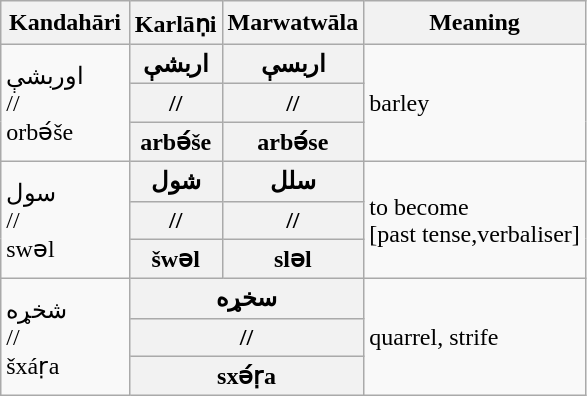<table class="wikitable" align="center">
<tr>
<th style="padding:5px;">Kandahāri</th>
<th align="center">Karlāṇi</th>
<th>Marwatwāla</th>
<th>Meaning</th>
</tr>
<tr>
<td rowspan="3">اوربشې<br>//<br>orbә́še</td>
<th>اربشې</th>
<th>اربسې</th>
<td rowspan="3">barley</td>
</tr>
<tr>
<th align="center">//</th>
<th>//</th>
</tr>
<tr>
<th>arbә́še</th>
<th>arbә́se</th>
</tr>
<tr>
<td rowspan="3" align="left">سول<br>//<br>swəl</td>
<th align="center">شول</th>
<th>سلل</th>
<td rowspan="3">to become<br>[past tense,verbaliser]</td>
</tr>
<tr>
<th>//</th>
<th>//</th>
</tr>
<tr>
<th>šwәl</th>
<th>sləl</th>
</tr>
<tr>
<td rowspan="3" align="left">شخړه<br>//<br>šxáṛa</td>
<th colspan="2" align="center">سخړه</th>
<td rowspan="3">quarrel, strife</td>
</tr>
<tr>
<th colspan="2" align="center">//</th>
</tr>
<tr>
<th colspan="2">sxә́ṛa</th>
</tr>
</table>
